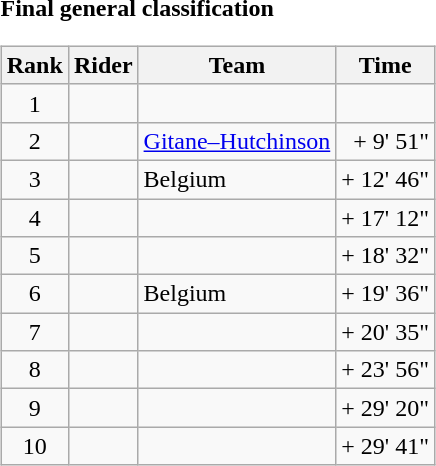<table>
<tr>
<td><strong>Final general classification</strong><br><table class="wikitable">
<tr>
<th scope="col">Rank</th>
<th scope="col">Rider</th>
<th scope="col">Team</th>
<th scope="col">Time</th>
</tr>
<tr>
<td style="text-align:center;">1</td>
<td></td>
<td></td>
<td style="text-align:right;"></td>
</tr>
<tr>
<td style="text-align:center;">2</td>
<td></td>
<td><a href='#'>Gitane–Hutchinson</a></td>
<td style="text-align:right;">+ 9' 51"</td>
</tr>
<tr>
<td style="text-align:center;">3</td>
<td></td>
<td>Belgium</td>
<td style="text-align:right;">+ 12' 46"</td>
</tr>
<tr>
<td style="text-align:center;">4</td>
<td></td>
<td></td>
<td style="text-align:right;">+ 17' 12"</td>
</tr>
<tr>
<td style="text-align:center;">5</td>
<td></td>
<td></td>
<td style="text-align:right;">+ 18' 32"</td>
</tr>
<tr>
<td style="text-align:center;">6</td>
<td></td>
<td>Belgium</td>
<td style="text-align:right;">+ 19' 36"</td>
</tr>
<tr>
<td style="text-align:center;">7</td>
<td></td>
<td></td>
<td style="text-align:right;">+ 20' 35"</td>
</tr>
<tr>
<td style="text-align:center;">8</td>
<td></td>
<td></td>
<td style="text-align:right;">+ 23' 56"</td>
</tr>
<tr>
<td style="text-align:center;">9</td>
<td></td>
<td></td>
<td style="text-align:right;">+ 29' 20"</td>
</tr>
<tr>
<td style="text-align:center;">10</td>
<td></td>
<td></td>
<td style="text-align:right;">+ 29' 41"</td>
</tr>
</table>
</td>
</tr>
</table>
